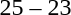<table style="text-align:center">
<tr>
<th width=200></th>
<th width=100></th>
<th width=200></th>
</tr>
<tr>
<td align=right><strong></strong></td>
<td>25 – 23</td>
<td align=left></td>
</tr>
</table>
